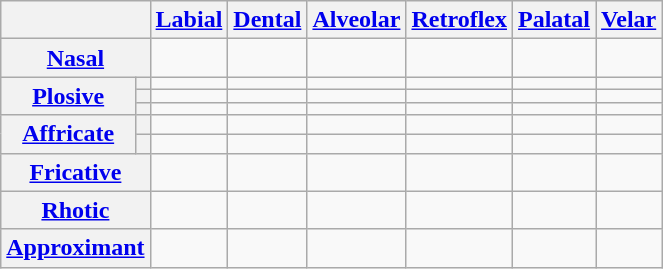<table class="wikitable" style="text-align:center">
<tr>
<th colspan="2"></th>
<th><a href='#'>Labial</a></th>
<th><a href='#'>Dental</a></th>
<th><a href='#'>Alveolar</a></th>
<th><a href='#'>Retroflex</a></th>
<th><a href='#'>Palatal</a></th>
<th><a href='#'>Velar</a></th>
</tr>
<tr>
<th colspan="2"><a href='#'>Nasal</a></th>
<td></td>
<td></td>
<td></td>
<td></td>
<td></td>
<td></td>
</tr>
<tr>
<th rowspan="3"><a href='#'>Plosive</a></th>
<th></th>
<td></td>
<td></td>
<td></td>
<td></td>
<td></td>
<td></td>
</tr>
<tr>
<th></th>
<td></td>
<td></td>
<td></td>
<td></td>
<td></td>
<td></td>
</tr>
<tr>
<th></th>
<td></td>
<td></td>
<td></td>
<td></td>
<td></td>
<td></td>
</tr>
<tr>
<th rowspan="2"><a href='#'>Affricate</a></th>
<th></th>
<td></td>
<td></td>
<td></td>
<td></td>
<td></td>
<td></td>
</tr>
<tr>
<th></th>
<td></td>
<td></td>
<td></td>
<td></td>
<td></td>
<td></td>
</tr>
<tr>
<th colspan="2"><a href='#'>Fricative</a></th>
<td></td>
<td></td>
<td></td>
<td></td>
<td></td>
<td></td>
</tr>
<tr>
<th colspan="2"><a href='#'>Rhotic</a></th>
<td></td>
<td></td>
<td></td>
<td></td>
<td></td>
<td></td>
</tr>
<tr>
<th colspan="2"><a href='#'>Approximant</a></th>
<td></td>
<td></td>
<td></td>
<td></td>
<td></td>
<td></td>
</tr>
</table>
